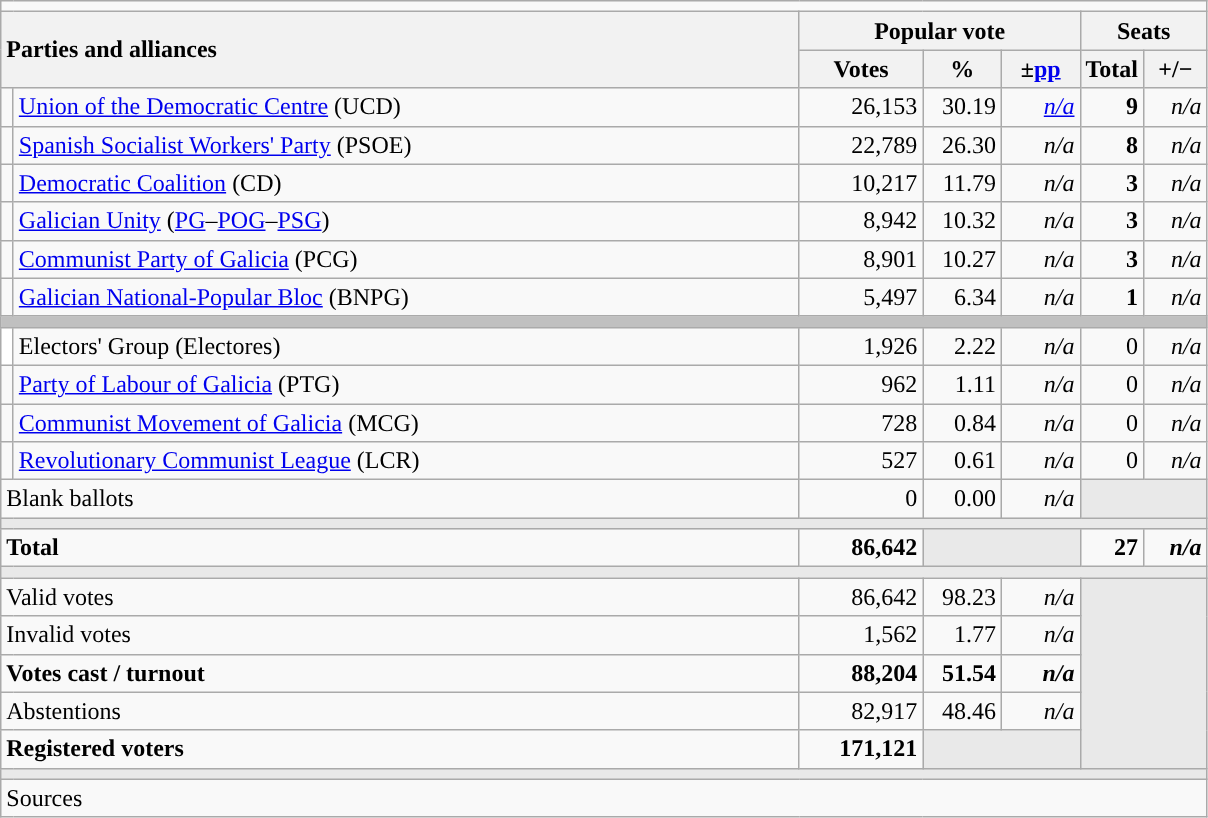<table class="wikitable" style="text-align:right;">
<tr>
<td colspan="7"></td>
</tr>
<tr>
<th style="text-align:left;" rowspan="2" colspan="2" width="525">Parties and alliances</th>
<th colspan="3">Popular vote</th>
<th colspan="2">Seats</th>
</tr>
<tr>
<th width="75">Votes</th>
<th width="45">%</th>
<th width="45">±<a href='#'>pp</a></th>
<th width="35">Total</th>
<th width="35">+/−</th>
</tr>
<tr>
<td width="1" style="color:inherit;background:"></td>
<td align="left"><a href='#'>Union of the Democratic Centre</a> (UCD)</td>
<td>26,153</td>
<td>30.19</td>
<td><em><a href='#'>n/a</a></em></td>
<td><strong>9</strong></td>
<td><em>n/a</em></td>
</tr>
<tr>
<td style="color:inherit;background:"></td>
<td align="left"><a href='#'>Spanish Socialist Workers' Party</a> (PSOE)</td>
<td>22,789</td>
<td>26.30</td>
<td><em>n/a</em></td>
<td><strong>8</strong></td>
<td><em>n/a</em></td>
</tr>
<tr>
<td style="color:inherit;background:"></td>
<td align="left"><a href='#'>Democratic Coalition</a> (CD)</td>
<td>10,217</td>
<td>11.79</td>
<td><em>n/a</em></td>
<td><strong>3</strong></td>
<td><em>n/a</em></td>
</tr>
<tr>
<td style="color:inherit;background:"></td>
<td align="left"><a href='#'>Galician Unity</a> (<a href='#'>PG</a>–<a href='#'>POG</a>–<a href='#'>PSG</a>)</td>
<td>8,942</td>
<td>10.32</td>
<td><em>n/a</em></td>
<td><strong>3</strong></td>
<td><em>n/a</em></td>
</tr>
<tr>
<td style="color:inherit;background:"></td>
<td align="left"><a href='#'>Communist Party of Galicia</a> (PCG)</td>
<td>8,901</td>
<td>10.27</td>
<td><em>n/a</em></td>
<td><strong>3</strong></td>
<td><em>n/a</em></td>
</tr>
<tr>
<td style="color:inherit;background:"></td>
<td align="left"><a href='#'>Galician National-Popular Bloc</a> (BNPG)</td>
<td>5,497</td>
<td>6.34</td>
<td><em>n/a</em></td>
<td><strong>1</strong></td>
<td><em>n/a</em></td>
</tr>
<tr>
<td colspan="7" bgcolor="#C0C0C0"></td>
</tr>
<tr>
<td bgcolor="white"></td>
<td align="left">Electors' Group (Electores)</td>
<td>1,926</td>
<td>2.22</td>
<td><em>n/a</em></td>
<td>0</td>
<td><em>n/a</em></td>
</tr>
<tr>
<td style="color:inherit;background:"></td>
<td align="left"><a href='#'>Party of Labour of Galicia</a> (PTG)</td>
<td>962</td>
<td>1.11</td>
<td><em>n/a</em></td>
<td>0</td>
<td><em>n/a</em></td>
</tr>
<tr>
<td style="color:inherit;background:"></td>
<td align="left"><a href='#'>Communist Movement of Galicia</a> (MCG)</td>
<td>728</td>
<td>0.84</td>
<td><em>n/a</em></td>
<td>0</td>
<td><em>n/a</em></td>
</tr>
<tr>
<td style="color:inherit;background:"></td>
<td align="left"><a href='#'>Revolutionary Communist League</a> (LCR)</td>
<td>527</td>
<td>0.61</td>
<td><em>n/a</em></td>
<td>0</td>
<td><em>n/a</em></td>
</tr>
<tr>
<td align="left" colspan="2">Blank ballots</td>
<td>0</td>
<td>0.00</td>
<td><em>n/a</em></td>
<td bgcolor="#E9E9E9" colspan="2"></td>
</tr>
<tr>
<td colspan="7" bgcolor="#E9E9E9"></td>
</tr>
<tr style="font-weight:bold;">
<td align="left" colspan="2">Total</td>
<td>86,642</td>
<td bgcolor="#E9E9E9" colspan="2"></td>
<td>27</td>
<td><em>n/a</em></td>
</tr>
<tr>
<td colspan="7" bgcolor="#E9E9E9"></td>
</tr>
<tr>
<td align="left" colspan="2">Valid votes</td>
<td>86,642</td>
<td>98.23</td>
<td><em>n/a</em></td>
<td bgcolor="#E9E9E9" colspan="2" rowspan="5"></td>
</tr>
<tr>
<td align="left" colspan="2">Invalid votes</td>
<td>1,562</td>
<td>1.77</td>
<td><em>n/a</em></td>
</tr>
<tr style="font-weight:bold;">
<td align="left" colspan="2">Votes cast / turnout</td>
<td>88,204</td>
<td>51.54</td>
<td><em>n/a</em></td>
</tr>
<tr>
<td align="left" colspan="2">Abstentions</td>
<td>82,917</td>
<td>48.46</td>
<td><em>n/a</em></td>
</tr>
<tr style="font-weight:bold;">
<td align="left" colspan="2">Registered voters</td>
<td>171,121</td>
<td bgcolor="#E9E9E9" colspan="2"></td>
</tr>
<tr>
<td colspan="7" bgcolor="#E9E9E9"></td>
</tr>
<tr>
<td align="left" colspan="7">Sources</td>
</tr>
</table>
